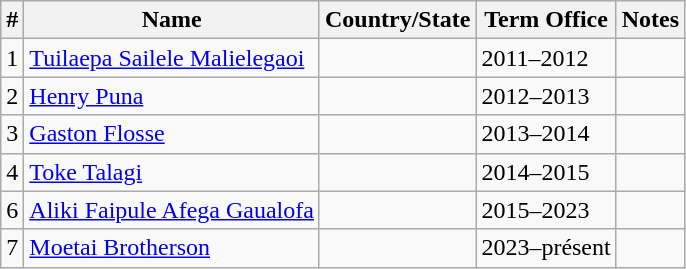<table class="wikitable">
<tr>
<th>#</th>
<th>Name</th>
<th>Country/State</th>
<th>Term Office</th>
<th>Notes</th>
</tr>
<tr>
<td>1</td>
<td><a href='#'>Tuilaepa Sailele Malielegaoi</a></td>
<td></td>
<td>2011–2012</td>
<td></td>
</tr>
<tr>
<td>2</td>
<td><a href='#'>Henry Puna</a></td>
<td></td>
<td>2012–2013</td>
<td></td>
</tr>
<tr>
<td>3</td>
<td><a href='#'>Gaston Flosse</a></td>
<td></td>
<td>2013–2014</td>
<td></td>
</tr>
<tr>
<td>4</td>
<td><a href='#'>Toke Talagi</a></td>
<td></td>
<td>2014–2015</td>
<td></td>
</tr>
<tr>
<td>6</td>
<td><a href='#'>Aliki Faipule Afega Gaualofa</a></td>
<td></td>
<td>2015–2023</td>
<td></td>
</tr>
<tr>
<td>7</td>
<td><a href='#'>Moetai Brotherson</a></td>
<td></td>
<td>2023–présent</td>
<td></td>
</tr>
</table>
